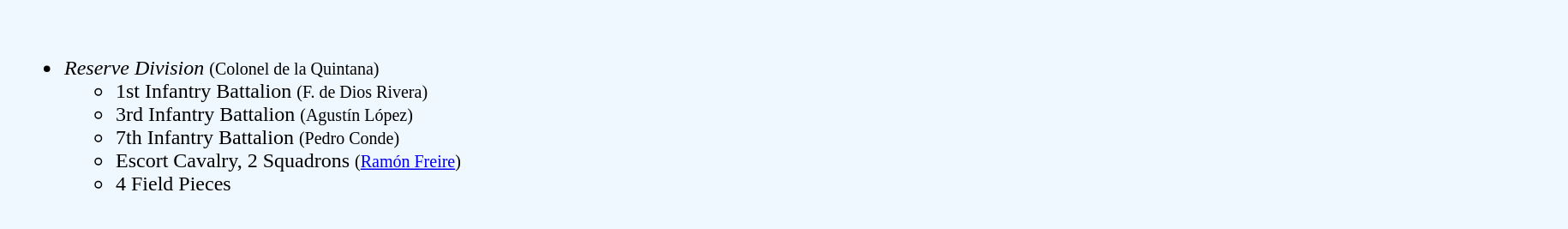<table cellpadding=10px>
<tr>
<td valign=top bgcolor="#F0F8FF" width=1200px><br><ul><li><em>Reserve Division</em> <small>(Colonel de la Quintana)</small><ul><li> 1st Infantry Battalion <small>(F. de Dios Rivera)</small></li><li> 3rd Infantry Battalion <small>(Agustín López)</small></li><li> 7th Infantry Battalion <small>(Pedro Conde)</small></li><li> Escort Cavalry, 2 Squadrons <small>(<a href='#'>Ramón Freire</a>)</small></li><li>4 Field Pieces</li></ul></li></ul></td>
</tr>
</table>
